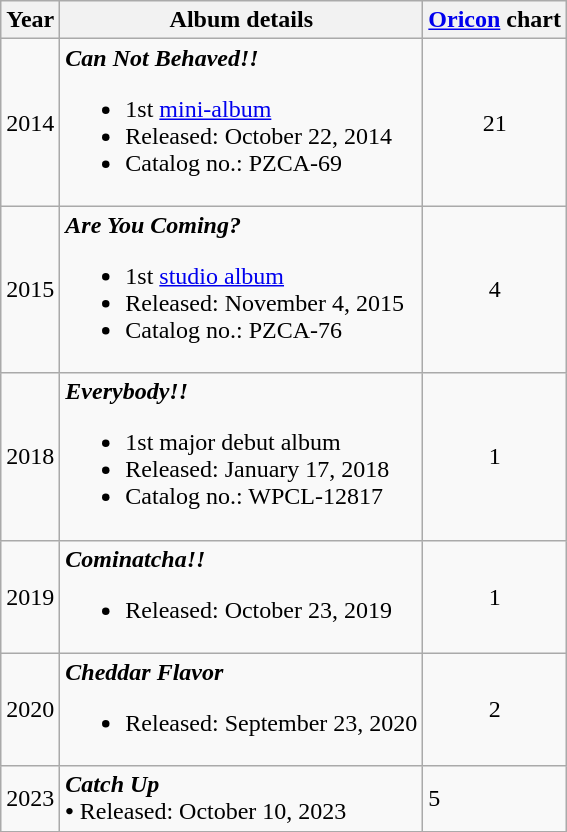<table class="wikitable">
<tr>
<th>Year</th>
<th>Album details</th>
<th><a href='#'>Oricon</a> chart</th>
</tr>
<tr>
<td>2014</td>
<td><strong><em>Can Not Behaved!!</em></strong><br><ul><li>1st <a href='#'>mini-album</a></li><li>Released: October 22, 2014</li><li>Catalog no.: PZCA-69</li></ul></td>
<td align="center">21</td>
</tr>
<tr>
<td>2015</td>
<td><strong><em>Are You Coming?</em></strong><br><ul><li>1st <a href='#'>studio album</a></li><li>Released: November 4, 2015</li><li>Catalog no.: PZCA-76</li></ul></td>
<td align="center">4</td>
</tr>
<tr>
<td>2018</td>
<td><strong><em>Everybody!!</em></strong><br><ul><li>1st major debut album</li><li>Released: January 17, 2018</li><li>Catalog no.: WPCL-12817</li></ul></td>
<td align="center">1</td>
</tr>
<tr>
<td>2019</td>
<td><strong><em>Cominatcha!!</em></strong><br><ul><li>Released: October 23, 2019</li></ul></td>
<td align="center">1</td>
</tr>
<tr>
<td>2020</td>
<td><strong><em>Cheddar Flavor</em></strong><br><ul><li>Released: September 23, 2020</li></ul></td>
<td align="center">2</td>
</tr>
<tr>
<td>2023</td>
<td><strong><em>Catch Up</em></strong><br><strong>•</strong>  Released: October 10, 2023</td>
<td>5</td>
</tr>
</table>
